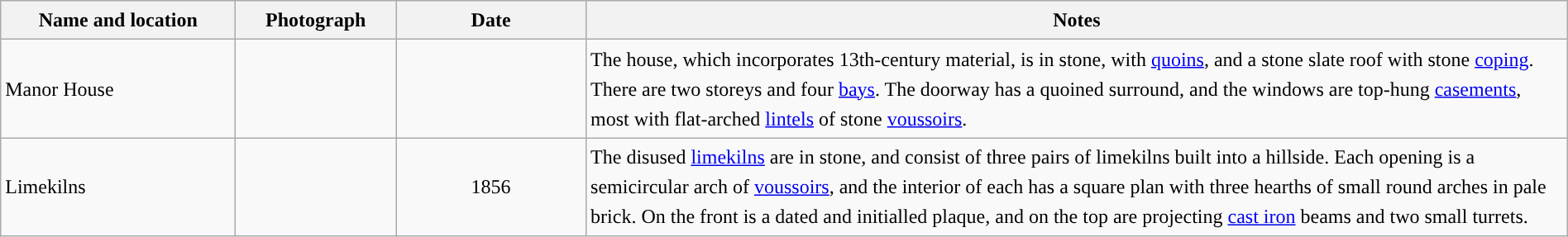<table class="wikitable sortable plainrowheaders" style="width:100%;border:0px;text-align:left;line-height:150%;">
<tr>
<th scope="col"  style="width:150px">Name and location</th>
<th scope="col"  style="width:100px" class="unsortable">Photograph</th>
<th scope="col"  style="width:120px">Date</th>
<th scope="col"  style="width:650px" class ="unsortable">Notes</th>
</tr>
<tr>
<td>Manor House<br><small></small></td>
<td></td>
<td align="center"></td>
<td>The house, which incorporates 13th-century material, is in stone, with <a href='#'>quoins</a>, and a stone slate roof with stone <a href='#'>coping</a>.  There are two storeys and four <a href='#'>bays</a>.  The doorway has a quoined surround, and the windows are top-hung <a href='#'>casements</a>, most with flat-arched <a href='#'>lintels</a> of stone <a href='#'>voussoirs</a>.</td>
</tr>
<tr>
<td>Limekilns<br><small></small></td>
<td></td>
<td align="center">1856</td>
<td>The disused <a href='#'>limekilns</a> are in stone, and consist of three pairs of limekilns built into a hillside.  Each opening is a semicircular arch of <a href='#'>voussoirs</a>, and the interior of each has a square plan with three hearths of small round arches in pale brick. On the front is a dated and initialled plaque, and on the top are projecting <a href='#'>cast iron</a> beams and two small turrets.</td>
</tr>
<tr>
</tr>
</table>
